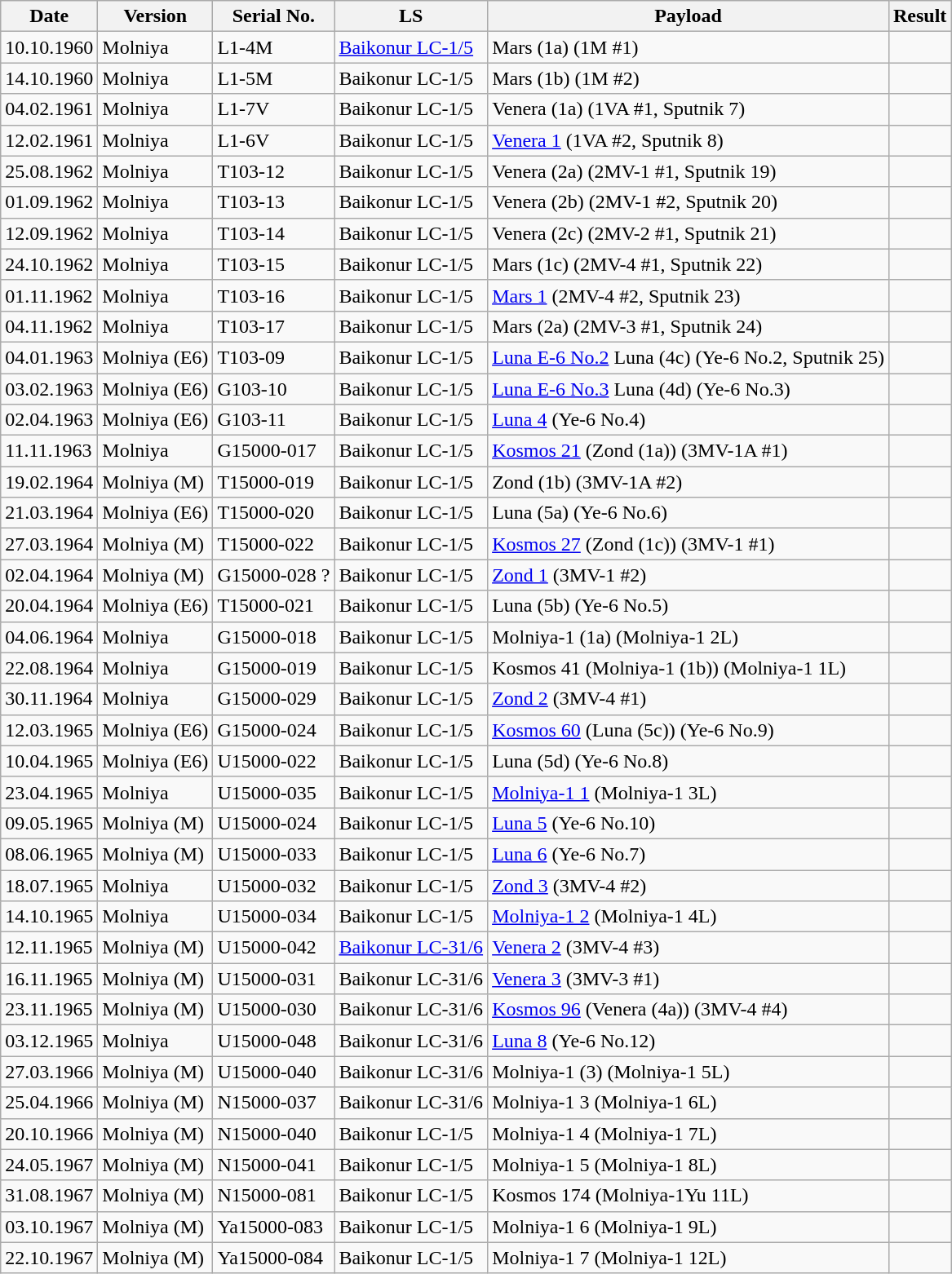<table class="wikitable sortable">
<tr>
<th>Date</th>
<th>Version</th>
<th>Serial No.</th>
<th>LS</th>
<th>Payload</th>
<th>Result</th>
</tr>
<tr>
<td>10.10.1960</td>
<td>Molniya</td>
<td>L1-4M</td>
<td><a href='#'>Baikonur LC-1/5</a></td>
<td>Mars (1a) (1M #1)</td>
<td></td>
</tr>
<tr>
<td>14.10.1960</td>
<td>Molniya</td>
<td>L1-5M</td>
<td>Baikonur LC-1/5</td>
<td>Mars (1b) (1M #2)</td>
<td></td>
</tr>
<tr>
<td>04.02.1961</td>
<td>Molniya</td>
<td>L1-7V</td>
<td>Baikonur LC-1/5</td>
<td>Venera (1a) (1VA #1, Sputnik 7)</td>
<td></td>
</tr>
<tr>
<td>12.02.1961</td>
<td>Molniya</td>
<td>L1-6V</td>
<td>Baikonur LC-1/5</td>
<td><a href='#'>Venera 1</a> (1VA #2, Sputnik 8)</td>
<td></td>
</tr>
<tr>
<td>25.08.1962</td>
<td>Molniya</td>
<td>T103-12</td>
<td>Baikonur LC-1/5</td>
<td>Venera (2a) (2MV-1 #1, Sputnik 19)</td>
<td></td>
</tr>
<tr>
<td>01.09.1962</td>
<td>Molniya</td>
<td>T103-13</td>
<td>Baikonur LC-1/5</td>
<td>Venera (2b) (2MV-1 #2, Sputnik 20)</td>
<td></td>
</tr>
<tr>
<td>12.09.1962</td>
<td>Molniya</td>
<td>T103-14</td>
<td>Baikonur LC-1/5</td>
<td>Venera (2c) (2MV-2 #1, Sputnik 21)</td>
<td></td>
</tr>
<tr>
<td>24.10.1962</td>
<td>Molniya</td>
<td>T103-15</td>
<td>Baikonur LC-1/5</td>
<td>Mars (1c) (2MV-4 #1, Sputnik 22)</td>
<td></td>
</tr>
<tr>
<td>01.11.1962</td>
<td>Molniya</td>
<td>T103-16</td>
<td>Baikonur LC-1/5</td>
<td><a href='#'>Mars 1</a> (2MV-4 #2, Sputnik 23)</td>
<td></td>
</tr>
<tr>
<td>04.11.1962</td>
<td>Molniya</td>
<td>T103-17</td>
<td>Baikonur LC-1/5</td>
<td>Mars (2a) (2MV-3 #1, Sputnik 24)</td>
<td></td>
</tr>
<tr>
<td>04.01.1963</td>
<td>Molniya (E6)</td>
<td>T103-09</td>
<td>Baikonur LC-1/5</td>
<td><a href='#'>Luna E-6 No.2</a> Luna (4c) (Ye-6 No.2, Sputnik 25)</td>
<td></td>
</tr>
<tr>
<td>03.02.1963</td>
<td>Molniya (E6)</td>
<td>G103-10</td>
<td>Baikonur LC-1/5</td>
<td><a href='#'>Luna E-6 No.3</a> Luna (4d) (Ye-6 No.3)</td>
<td></td>
</tr>
<tr>
<td>02.04.1963</td>
<td>Molniya (E6)</td>
<td>G103-11</td>
<td>Baikonur LC-1/5</td>
<td><a href='#'>Luna 4</a> (Ye-6 No.4)</td>
<td></td>
</tr>
<tr>
<td>11.11.1963</td>
<td>Molniya</td>
<td>G15000-017</td>
<td>Baikonur LC-1/5</td>
<td><a href='#'>Kosmos 21</a> (Zond (1a)) (3MV-1A #1)</td>
<td></td>
</tr>
<tr>
<td>19.02.1964</td>
<td>Molniya (M)</td>
<td>T15000-019</td>
<td>Baikonur LC-1/5</td>
<td>Zond (1b) (3MV-1A #2)</td>
<td></td>
</tr>
<tr>
<td>21.03.1964</td>
<td>Molniya (E6)</td>
<td>T15000-020</td>
<td>Baikonur LC-1/5</td>
<td>Luna (5a) (Ye-6 No.6)</td>
<td></td>
</tr>
<tr>
<td>27.03.1964</td>
<td>Molniya (M)</td>
<td>T15000-022</td>
<td>Baikonur LC-1/5</td>
<td><a href='#'>Kosmos 27</a> (Zond (1c)) (3MV-1 #1)</td>
<td></td>
</tr>
<tr>
<td>02.04.1964</td>
<td>Molniya (M)</td>
<td>G15000-028 ?</td>
<td>Baikonur LC-1/5</td>
<td><a href='#'>Zond 1</a> (3MV-1 #2)</td>
<td></td>
</tr>
<tr>
<td>20.04.1964</td>
<td>Molniya (E6)</td>
<td>T15000-021</td>
<td>Baikonur LC-1/5</td>
<td>Luna (5b) (Ye-6 No.5)</td>
<td></td>
</tr>
<tr>
<td>04.06.1964</td>
<td>Molniya</td>
<td>G15000-018</td>
<td>Baikonur LC-1/5</td>
<td>Molniya-1 (1a) (Molniya-1 2L)</td>
<td></td>
</tr>
<tr>
<td>22.08.1964</td>
<td>Molniya</td>
<td>G15000-019</td>
<td>Baikonur LC-1/5</td>
<td>Kosmos 41 (Molniya-1 (1b)) (Molniya-1 1L)</td>
<td></td>
</tr>
<tr>
<td>30.11.1964</td>
<td>Molniya</td>
<td>G15000-029</td>
<td>Baikonur LC-1/5</td>
<td><a href='#'>Zond 2</a> (3MV-4 #1)</td>
<td></td>
</tr>
<tr>
<td>12.03.1965</td>
<td>Molniya (E6)</td>
<td>G15000-024</td>
<td>Baikonur LC-1/5</td>
<td><a href='#'>Kosmos 60</a> (Luna (5c)) (Ye-6 No.9)</td>
<td></td>
</tr>
<tr>
<td>10.04.1965</td>
<td>Molniya (E6)</td>
<td>U15000-022</td>
<td>Baikonur LC-1/5</td>
<td>Luna (5d) (Ye-6 No.8)</td>
<td></td>
</tr>
<tr>
<td>23.04.1965</td>
<td>Molniya</td>
<td>U15000-035</td>
<td>Baikonur LC-1/5</td>
<td><a href='#'>Molniya-1 1</a> (Molniya-1 3L)</td>
<td></td>
</tr>
<tr>
<td>09.05.1965</td>
<td>Molniya (M)</td>
<td>U15000-024</td>
<td>Baikonur LC-1/5</td>
<td><a href='#'>Luna 5</a> (Ye-6 No.10)</td>
<td></td>
</tr>
<tr>
<td>08.06.1965</td>
<td>Molniya (M)</td>
<td>U15000-033</td>
<td>Baikonur LC-1/5</td>
<td><a href='#'>Luna 6</a> (Ye-6 No.7)</td>
<td></td>
</tr>
<tr>
<td>18.07.1965</td>
<td>Molniya</td>
<td>U15000-032</td>
<td>Baikonur LC-1/5</td>
<td><a href='#'>Zond 3</a> (3MV-4 #2)</td>
<td></td>
</tr>
<tr>
<td>14.10.1965</td>
<td>Molniya</td>
<td>U15000-034</td>
<td>Baikonur LC-1/5</td>
<td><a href='#'>Molniya-1 2</a> (Molniya-1 4L)</td>
<td></td>
</tr>
<tr>
<td>12.11.1965</td>
<td>Molniya (M)</td>
<td>U15000-042</td>
<td><a href='#'>Baikonur LC-31/6</a></td>
<td><a href='#'>Venera 2</a> (3MV-4 #3)</td>
<td></td>
</tr>
<tr>
<td>16.11.1965</td>
<td>Molniya (M)</td>
<td>U15000-031</td>
<td>Baikonur LC-31/6</td>
<td><a href='#'>Venera 3</a> (3MV-3 #1)</td>
<td></td>
</tr>
<tr>
<td>23.11.1965</td>
<td>Molniya (M)</td>
<td>U15000-030</td>
<td>Baikonur LC-31/6</td>
<td><a href='#'>Kosmos 96</a> (Venera (4a)) (3MV-4 #4)</td>
<td></td>
</tr>
<tr>
<td>03.12.1965</td>
<td>Molniya</td>
<td>U15000-048</td>
<td>Baikonur LC-31/6</td>
<td><a href='#'>Luna 8</a> (Ye-6 No.12)</td>
<td></td>
</tr>
<tr>
<td>27.03.1966</td>
<td>Molniya (M)</td>
<td>U15000-040</td>
<td>Baikonur LC-31/6</td>
<td>Molniya-1 (3) (Molniya-1 5L)</td>
<td></td>
</tr>
<tr>
<td>25.04.1966</td>
<td>Molniya (M)</td>
<td>N15000-037</td>
<td>Baikonur LC-31/6</td>
<td>Molniya-1 3 (Molniya-1 6L)</td>
<td></td>
</tr>
<tr>
<td>20.10.1966</td>
<td>Molniya (M)</td>
<td>N15000-040</td>
<td>Baikonur LC-1/5</td>
<td>Molniya-1 4 (Molniya-1 7L)</td>
<td></td>
</tr>
<tr>
<td>24.05.1967</td>
<td>Molniya (M)</td>
<td>N15000-041</td>
<td>Baikonur LC-1/5</td>
<td>Molniya-1 5 (Molniya-1 8L)</td>
<td></td>
</tr>
<tr>
<td>31.08.1967</td>
<td>Molniya (M)</td>
<td>N15000-081</td>
<td>Baikonur LC-1/5</td>
<td>Kosmos 174 (Molniya-1Yu 11L)</td>
<td></td>
</tr>
<tr>
<td>03.10.1967</td>
<td>Molniya (M)</td>
<td>Ya15000-083</td>
<td>Baikonur LC-1/5</td>
<td>Molniya-1 6 (Molniya-1 9L)</td>
<td></td>
</tr>
<tr>
<td>22.10.1967</td>
<td>Molniya (M)</td>
<td>Ya15000-084</td>
<td>Baikonur LC-1/5</td>
<td>Molniya-1 7 (Molniya-1 12L)</td>
<td></td>
</tr>
</table>
